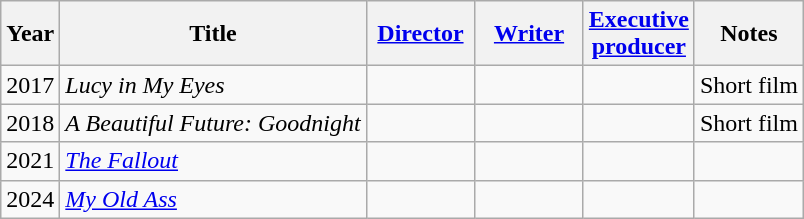<table class="wikitable sortable">
<tr>
<th>Year</th>
<th>Title</th>
<th width=65><a href='#'>Director</a></th>
<th width=65><a href='#'>Writer</a></th>
<th width=65><a href='#'>Executive producer</a></th>
<th class="unsortable">Notes</th>
</tr>
<tr>
<td>2017</td>
<td><em>Lucy in My Eyes</em></td>
<td></td>
<td></td>
<td></td>
<td>Short film</td>
</tr>
<tr>
<td>2018</td>
<td data-sort-value="Beautiful Future: Goodnight, A"><em>A Beautiful Future: Goodnight</em></td>
<td></td>
<td></td>
<td></td>
<td>Short film</td>
</tr>
<tr>
<td>2021</td>
<td data-sort-value="Fallout, The"><em><a href='#'>The Fallout</a></em></td>
<td></td>
<td></td>
<td></td>
<td></td>
</tr>
<tr>
<td>2024</td>
<td><em><a href='#'>My Old Ass</a></em></td>
<td></td>
<td></td>
<td></td>
<td></td>
</tr>
</table>
